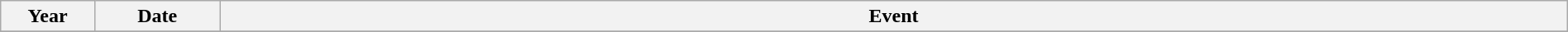<table class="wikitable" style="width:100%;">
<tr>
<th style="width:6%">Year</th>
<th style="width:8%">Date</th>
<th style="width:86%">Event</th>
</tr>
<tr>
</tr>
</table>
